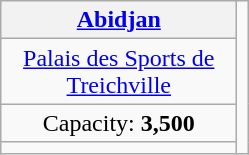<table class="wikitable" style="text-align:center" align=center>
<tr>
<th><a href='#'>Abidjan</a></th>
<td rowspan=4></td>
</tr>
<tr>
<td width=150px><a href='#'>Palais des Sports de Treichville</a></td>
</tr>
<tr>
<td>Capacity: <strong>3,500</strong></td>
</tr>
<tr>
<td></td>
</tr>
</table>
